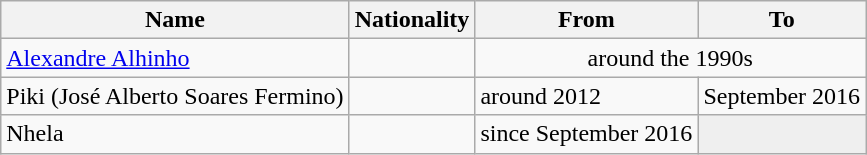<table class="wikitable sortable">
<tr>
<th>Name</th>
<th>Nationality</th>
<th>From</th>
<th class="unsortable">To</th>
</tr>
<tr>
<td><a href='#'>Alexandre Alhinho</a></td>
<td></td>
<td colspan=2 align=center>around the 1990s</td>
</tr>
<tr>
<td>Piki (José Alberto Soares Fermino)</td>
<td></td>
<td>around 2012</td>
<td>September 2016</td>
</tr>
<tr>
<td>Nhela</td>
<td></td>
<td>since September 2016</td>
<td bgcolor=EFEFEF></td>
</tr>
</table>
